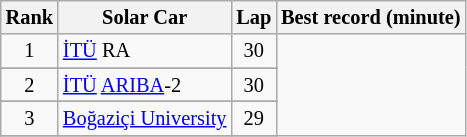<table class="wikitable sortable centre" style="font-size: 85%;">
<tr>
<th>Rank</th>
<th>Solar Car</th>
<th>Lap</th>
<th>Best record (minute)</th>
</tr>
<tr align="center">
<td>1</td>
<td align="left"><a href='#'>İTÜ</a> RA</td>
<td>30</td>
</tr>
<tr>
</tr>
<tr align="center">
<td>2</td>
<td align="left"><a href='#'>İTÜ</a> <a href='#'>ARIBA</a>-2</td>
<td>30</td>
</tr>
<tr>
</tr>
<tr align="center">
<td>3</td>
<td align="left"><a href='#'>Boğaziçi University</a></td>
<td>29</td>
</tr>
<tr>
</tr>
</table>
